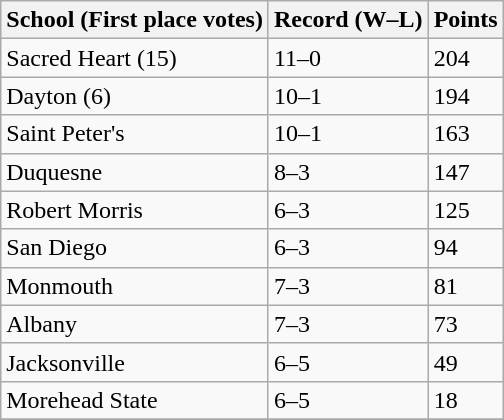<table class="wikitable">
<tr>
<th>School (First place votes)</th>
<th>Record (W–L)</th>
<th>Points</th>
</tr>
<tr>
<td>Sacred Heart (15)</td>
<td>11–0</td>
<td>204</td>
</tr>
<tr>
<td>Dayton (6)</td>
<td>10–1</td>
<td>194</td>
</tr>
<tr>
<td>Saint Peter's</td>
<td>10–1</td>
<td>163</td>
</tr>
<tr>
<td>Duquesne</td>
<td>8–3</td>
<td>147</td>
</tr>
<tr>
<td>Robert Morris</td>
<td>6–3</td>
<td>125</td>
</tr>
<tr>
<td>San Diego</td>
<td>6–3</td>
<td>94</td>
</tr>
<tr>
<td>Monmouth</td>
<td>7–3</td>
<td>81</td>
</tr>
<tr>
<td>Albany</td>
<td>7–3</td>
<td>73</td>
</tr>
<tr>
<td>Jacksonville</td>
<td>6–5</td>
<td>49</td>
</tr>
<tr>
<td>Morehead State</td>
<td>6–5</td>
<td>18</td>
</tr>
<tr>
</tr>
</table>
